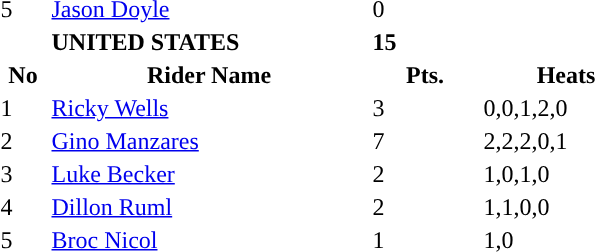<table class="toccolours">
<tr>
<td>5</td>
<td><a href='#'>Jason Doyle</a></td>
<td>0</td>
<td></td>
</tr>
<tr>
<td></td>
<td><strong>UNITED STATES</strong></td>
<td><strong>15</strong></td>
</tr>
<tr style="background-color:">
<th width=30px>No</th>
<th width=210px>Rider Name</th>
<th width=70px>Pts.</th>
<th width=110px>Heats</th>
</tr>
<tr style="background-color:">
<td>1</td>
<td><a href='#'>Ricky Wells</a></td>
<td>3</td>
<td>0,0,1,2,0</td>
</tr>
<tr style="background-color:">
<td>2</td>
<td><a href='#'>Gino Manzares</a></td>
<td>7</td>
<td>2,2,2,0,1</td>
</tr>
<tr style="background-color:">
<td>3</td>
<td><a href='#'>Luke Becker</a></td>
<td>2</td>
<td>1,0,1,0</td>
</tr>
<tr style="background-color:">
<td>4</td>
<td><a href='#'>Dillon Ruml</a></td>
<td>2</td>
<td>1,1,0,0</td>
</tr>
<tr style="background-color:">
<td>5</td>
<td><a href='#'>Broc Nicol</a></td>
<td>1</td>
<td>1,0</td>
</tr>
</table>
